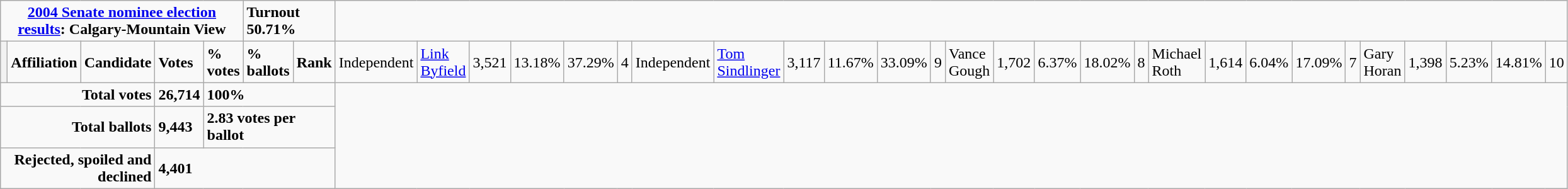<table class="wikitable">
<tr>
<td colspan="5" align=center><strong><a href='#'>2004 Senate nominee election results</a>: Calgary-Mountain View</strong></td>
<td colspan="2"><strong>Turnout 50.71%</strong></td>
</tr>
<tr>
<th style="width: 10px;"></th>
<td><strong>Affiliation</strong></td>
<td><strong>Candidate</strong></td>
<td><strong>Votes</strong></td>
<td><strong>% votes</strong></td>
<td><strong>% ballots</strong></td>
<td><strong>Rank</strong><br>

</td>
<td>Independent</td>
<td><a href='#'>Link Byfield</a></td>
<td>3,521</td>
<td>13.18%</td>
<td>37.29%</td>
<td>4<br>
</td>
<td>Independent</td>
<td><a href='#'>Tom Sindlinger</a></td>
<td>3,117</td>
<td>11.67%</td>
<td>33.09%</td>
<td>9<br>

</td>
<td>Vance Gough</td>
<td>1,702</td>
<td>6.37%</td>
<td>18.02%</td>
<td>8<br></td>
<td>Michael Roth</td>
<td>1,614</td>
<td>6.04%</td>
<td>17.09%</td>
<td>7<br></td>
<td>Gary Horan</td>
<td>1,398</td>
<td>5.23%</td>
<td>14.81%</td>
<td>10</td>
</tr>
<tr>
<td colspan="3" align="right"><strong>Total votes</strong></td>
<td><strong>26,714</strong></td>
<td colspan="3"><strong>100%</strong></td>
</tr>
<tr>
<td colspan="3" align="right"><strong>Total ballots</strong></td>
<td><strong>9,443</strong></td>
<td colspan="3"><strong>2.83 votes per ballot</strong></td>
</tr>
<tr>
<td colspan="3" align="right"><strong>Rejected, spoiled and declined</strong></td>
<td colspan="4"><strong>4,401</strong></td>
</tr>
</table>
